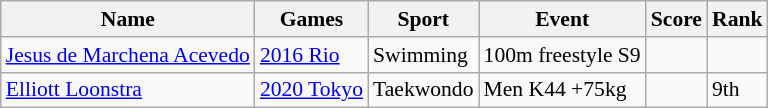<table class="wikitable sortable" style="font-size:90%">
<tr>
<th>Name</th>
<th>Games</th>
<th>Sport</th>
<th>Event</th>
<th>Score</th>
<th>Rank</th>
</tr>
<tr>
<td><a href='#'>Jesus de Marchena Acevedo</a></td>
<td><a href='#'>2016 Rio</a></td>
<td>Swimming</td>
<td>100m freestyle S9</td>
<td></td>
</tr>
<tr>
<td><a href='#'>Elliott Loonstra</a></td>
<td><a href='#'>2020 Tokyo</a></td>
<td>Taekwondo</td>
<td>Men K44 +75kg</td>
<td></td>
<td>9th</td>
</tr>
</table>
